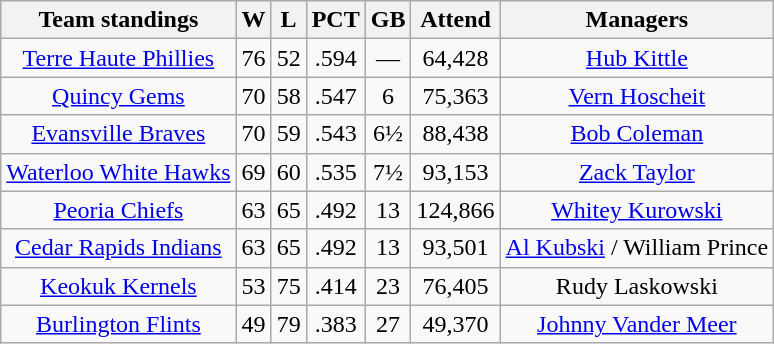<table class="wikitable" style="text-align:center">
<tr>
<th>Team standings</th>
<th>W</th>
<th>L</th>
<th>PCT</th>
<th>GB</th>
<th>Attend</th>
<th>Managers</th>
</tr>
<tr align=center>
<td><a href='#'>Terre Haute Phillies</a></td>
<td>76</td>
<td>52</td>
<td>.594</td>
<td>—</td>
<td>64,428</td>
<td><a href='#'>Hub Kittle</a></td>
</tr>
<tr align=center>
<td><a href='#'>Quincy Gems</a></td>
<td>70</td>
<td>58</td>
<td>.547</td>
<td>6</td>
<td>75,363</td>
<td><a href='#'>Vern Hoscheit</a></td>
</tr>
<tr align=center>
<td><a href='#'>Evansville Braves</a></td>
<td>70</td>
<td>59</td>
<td>.543</td>
<td>6½</td>
<td>88,438</td>
<td><a href='#'>Bob Coleman</a></td>
</tr>
<tr align=center>
<td><a href='#'>Waterloo White Hawks</a></td>
<td>69</td>
<td>60</td>
<td>.535</td>
<td>7½</td>
<td>93,153</td>
<td><a href='#'>Zack Taylor</a></td>
</tr>
<tr align=center>
<td><a href='#'>Peoria Chiefs</a></td>
<td>63</td>
<td>65</td>
<td>.492</td>
<td>13</td>
<td>124,866</td>
<td><a href='#'>Whitey Kurowski</a></td>
</tr>
<tr align=center>
<td><a href='#'>Cedar Rapids Indians</a></td>
<td>63</td>
<td>65</td>
<td>.492</td>
<td>13</td>
<td>93,501</td>
<td><a href='#'>Al Kubski</a> / William Prince</td>
</tr>
<tr align=center>
<td><a href='#'>Keokuk Kernels</a></td>
<td>53</td>
<td>75</td>
<td>.414</td>
<td>23</td>
<td>76,405</td>
<td>Rudy Laskowski</td>
</tr>
<tr align=center>
<td><a href='#'>Burlington Flints</a></td>
<td>49</td>
<td>79</td>
<td>.383</td>
<td>27</td>
<td>49,370</td>
<td><a href='#'>Johnny Vander Meer</a></td>
</tr>
</table>
